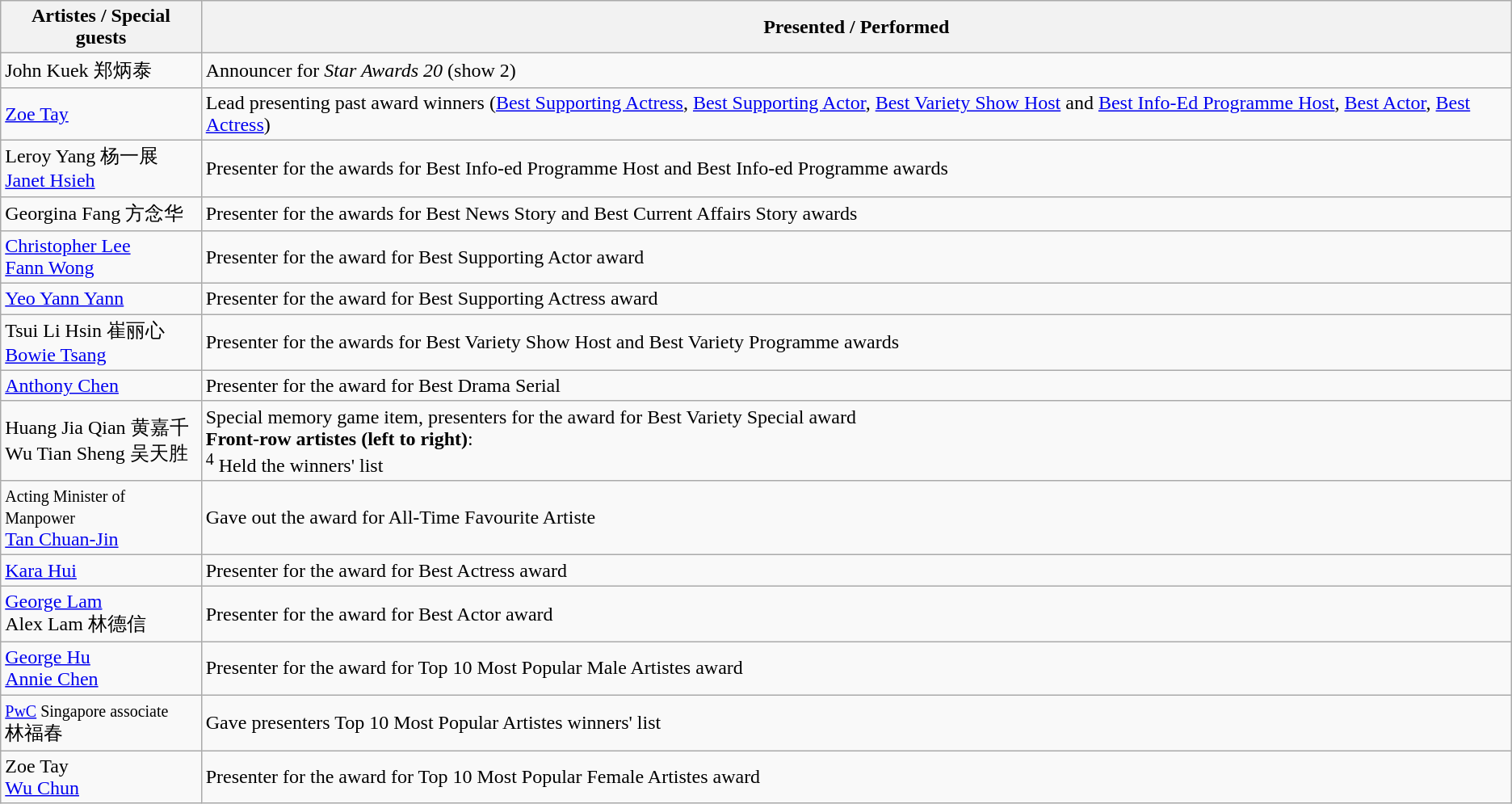<table class="wikitable">
<tr>
<th>Artistes / Special guests</th>
<th>Presented / Performed</th>
</tr>
<tr>
<td>John Kuek 郑炳泰</td>
<td>Announcer for <em>Star Awards 20</em> (show 2)</td>
</tr>
<tr>
<td><a href='#'>Zoe Tay</a></td>
<td>Lead presenting past award winners (<a href='#'>Best Supporting Actress</a>, <a href='#'>Best Supporting Actor</a>,  <a href='#'>Best Variety Show Host</a> and <a href='#'>Best Info-Ed Programme Host</a>, <a href='#'>Best Actor</a>, <a href='#'>Best Actress</a>)</td>
</tr>
<tr>
<td>Leroy Yang 杨一展 <br> <a href='#'>Janet Hsieh</a></td>
<td>Presenter for the awards for Best Info-ed Programme Host and Best Info-ed Programme awards</td>
</tr>
<tr>
<td>Georgina Fang 方念华</td>
<td>Presenter for the awards for Best News Story and Best Current Affairs Story awards</td>
</tr>
<tr>
<td><a href='#'>Christopher Lee</a> <br> <a href='#'>Fann Wong</a></td>
<td>Presenter for the award for Best Supporting Actor award</td>
</tr>
<tr>
<td><a href='#'>Yeo Yann Yann</a></td>
<td>Presenter for the award for Best Supporting Actress award</td>
</tr>
<tr>
<td>Tsui Li Hsin 崔丽心 <br> <a href='#'>Bowie Tsang</a></td>
<td>Presenter for the awards for Best Variety Show Host and Best Variety Programme awards</td>
</tr>
<tr>
<td><a href='#'>Anthony Chen</a></td>
<td>Presenter for the award for Best Drama Serial</td>
</tr>
<tr>
<td>Huang Jia Qian 黄嘉千 <br> Wu Tian Sheng 吴天胜</td>
<td>Special memory game item, presenters for the award for Best Variety Special award <br> <strong>Front-row artistes (left to right)</strong>: <br><sup>4</sup> Held the winners' list</td>
</tr>
<tr>
<td><small>Acting Minister of Manpower</small><br> <a href='#'>Tan Chuan-Jin</a></td>
<td>Gave out the award for All-Time Favourite Artiste</td>
</tr>
<tr>
<td><a href='#'>Kara Hui</a></td>
<td>Presenter for the award for Best Actress award</td>
</tr>
<tr>
<td><a href='#'>George Lam</a> <br> Alex Lam 林德信</td>
<td>Presenter for the award for Best Actor award</td>
</tr>
<tr>
<td><a href='#'>George Hu</a> <br> <a href='#'>Annie Chen</a></td>
<td>Presenter for the award for Top 10 Most Popular Male Artistes award</td>
</tr>
<tr>
<td><small><a href='#'>PwC</a> Singapore associate </small><br> 林福春</td>
<td>Gave presenters Top 10 Most Popular Artistes winners' list</td>
</tr>
<tr>
<td>Zoe Tay <br> <a href='#'>Wu Chun</a></td>
<td>Presenter for the award for Top 10 Most Popular Female Artistes award</td>
</tr>
</table>
